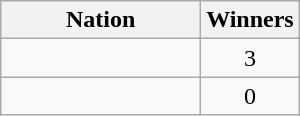<table class="wikitable" width="200">
<tr>
<th width=150px>Nation</th>
<th width=50px>Winners</th>
</tr>
<tr>
<td></td>
<td align="center">3</td>
</tr>
<tr>
<td></td>
<td align="center">0</td>
</tr>
</table>
